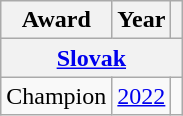<table class="wikitable">
<tr>
<th>Award</th>
<th>Year</th>
<th></th>
</tr>
<tr>
<th colspan="3"><a href='#'>Slovak</a></th>
</tr>
<tr>
<td>Champion</td>
<td><a href='#'>2022</a></td>
<td></td>
</tr>
</table>
